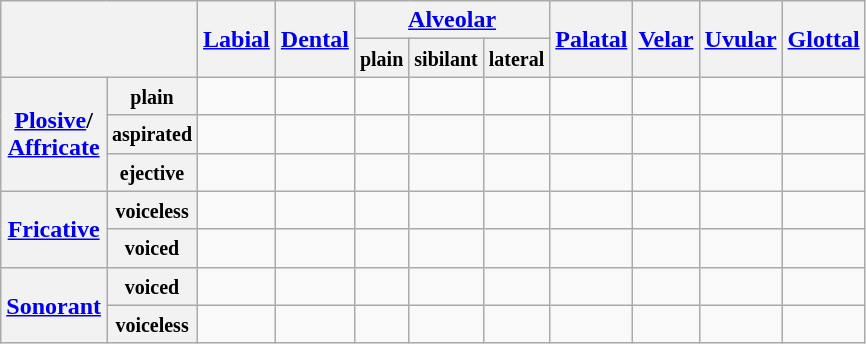<table class="wikitable" style="text-align: center;">
<tr>
<th colspan="2" rowspan="2"></th>
<th rowspan="2"><a href='#'>Labial</a></th>
<th rowspan="2"><a href='#'>Dental</a></th>
<th colspan="3"><a href='#'>Alveolar</a></th>
<th rowspan="2"><a href='#'>Palatal</a></th>
<th rowspan="2"><a href='#'><strong>Velar</strong></a></th>
<th rowspan="2"><a href='#'>Uvular</a></th>
<th rowspan="2"><a href='#'>Glottal</a></th>
</tr>
<tr>
<th><small>plain</small></th>
<th><small>sibilant</small></th>
<th><small>lateral</small></th>
</tr>
<tr>
<th rowspan="3"><a href='#'>Plosive</a>/<br><a href='#'>Affricate</a></th>
<th><small>plain</small></th>
<td></td>
<td> </td>
<td> </td>
<td> </td>
<td> </td>
<td></td>
<td> </td>
<td> </td>
<td> </td>
</tr>
<tr>
<th><small>aspirated</small></th>
<td></td>
<td> </td>
<td> </td>
<td> </td>
<td> </td>
<td></td>
<td> </td>
<td> </td>
<td></td>
</tr>
<tr>
<th><small>ejective</small></th>
<td></td>
<td> </td>
<td> </td>
<td> </td>
<td> </td>
<td></td>
<td> </td>
<td> </td>
<td></td>
</tr>
<tr>
<th rowspan="2"><a href='#'>Fricative</a></th>
<th><small>voiceless</small></th>
<td></td>
<td> </td>
<td></td>
<td> </td>
<td> </td>
<td></td>
<td></td>
<td> </td>
<td> </td>
</tr>
<tr>
<th><small>voiced</small></th>
<td></td>
<td> </td>
<td></td>
<td> </td>
<td> </td>
<td></td>
<td></td>
<td> </td>
<td></td>
</tr>
<tr>
<th rowspan="2"><a href='#'>Sonorant</a></th>
<th><small>voiced</small></th>
<td> </td>
<td></td>
<td> </td>
<td></td>
<td></td>
<td> </td>
<td> </td>
<td></td>
<td></td>
</tr>
<tr>
<th><small>voiceless</small></th>
<td></td>
<td></td>
<td> </td>
<td></td>
<td></td>
<td> </td>
<td> </td>
<td></td>
<td></td>
</tr>
</table>
